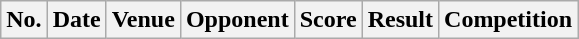<table class="wikitable sortable">
<tr>
<th scope="col">No.</th>
<th scope="col">Date</th>
<th scope="col">Venue</th>
<th scope="col">Opponent</th>
<th scope="col">Score</th>
<th scope="col">Result</th>
<th scope="col">Competition<br>



</th>
</tr>
</table>
